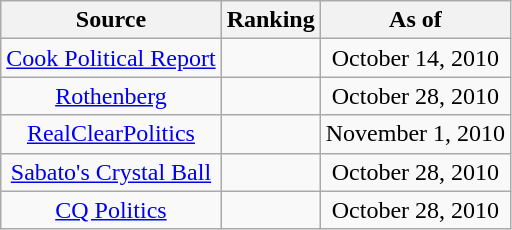<table class="wikitable" style="text-align:center">
<tr>
<th>Source</th>
<th>Ranking</th>
<th>As of</th>
</tr>
<tr>
<td><a href='#'>Cook Political Report</a></td>
<td></td>
<td>October 14, 2010</td>
</tr>
<tr>
<td><a href='#'>Rothenberg</a></td>
<td></td>
<td>October 28, 2010</td>
</tr>
<tr>
<td><a href='#'>RealClearPolitics</a></td>
<td></td>
<td>November 1, 2010</td>
</tr>
<tr>
<td><a href='#'>Sabato's Crystal Ball</a></td>
<td></td>
<td>October 28, 2010</td>
</tr>
<tr>
<td><a href='#'>CQ Politics</a></td>
<td></td>
<td>October 28, 2010</td>
</tr>
</table>
